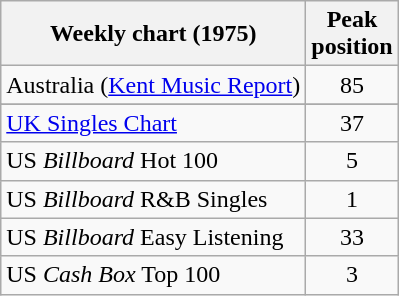<table class="wikitable sortable">
<tr>
<th>Weekly chart (1975)</th>
<th>Peak<br>position</th>
</tr>
<tr>
<td>Australia (<a href='#'>Kent Music Report</a>) </td>
<td style="text-align:center;">85</td>
</tr>
<tr>
</tr>
<tr>
</tr>
<tr>
<td><a href='#'>UK Singles Chart</a></td>
<td style="text-align:center;">37</td>
</tr>
<tr>
<td>US <em>Billboard</em> Hot 100</td>
<td style="text-align:center;">5</td>
</tr>
<tr>
<td>US <em>Billboard</em> R&B Singles</td>
<td style="text-align:center;">1</td>
</tr>
<tr>
<td>US <em>Billboard</em> Easy Listening</td>
<td style="text-align:center;">33</td>
</tr>
<tr>
<td>US <em>Cash Box</em> Top 100</td>
<td style="text-align:center;">3</td>
</tr>
</table>
